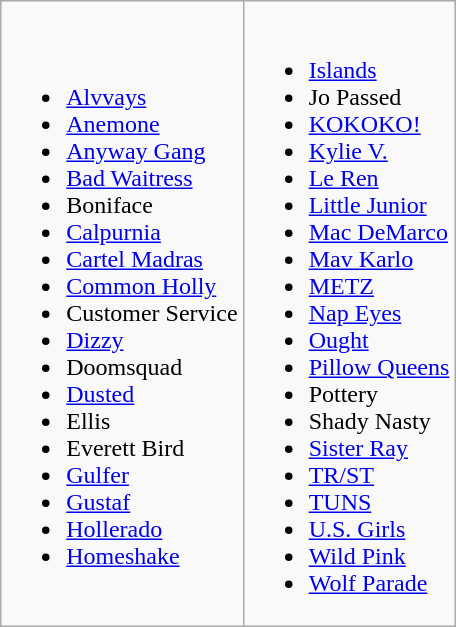<table class="wikitable">
<tr>
<td><br><ul><li><a href='#'>Alvvays</a></li><li><a href='#'>Anemone</a></li><li><a href='#'>Anyway Gang</a></li><li><a href='#'>Bad Waitress</a></li><li>Boniface</li><li><a href='#'>Calpurnia</a></li><li><a href='#'>Cartel Madras</a></li><li><a href='#'>Common Holly</a></li><li>Customer Service</li><li><a href='#'>Dizzy</a></li><li>Doomsquad</li><li><a href='#'>Dusted</a></li><li>Ellis</li><li>Everett Bird</li><li><a href='#'>Gulfer</a></li><li><a href='#'>Gustaf</a></li><li><a href='#'>Hollerado</a></li><li><a href='#'>Homeshake</a></li></ul></td>
<td><br><ul><li><a href='#'>Islands</a></li><li>Jo Passed</li><li><a href='#'>KOKOKO!</a></li><li><a href='#'>Kylie V.</a></li><li><a href='#'>Le Ren</a></li><li><a href='#'>Little Junior</a></li><li><a href='#'>Mac DeMarco</a></li><li><a href='#'>Mav Karlo</a></li><li><a href='#'>METZ</a></li><li><a href='#'>Nap Eyes</a></li><li><a href='#'>Ought</a></li><li><a href='#'>Pillow Queens</a></li><li>Pottery</li><li>Shady Nasty</li><li><a href='#'>Sister Ray</a></li><li><a href='#'>TR/ST</a></li><li><a href='#'>TUNS</a></li><li><a href='#'>U.S. Girls</a></li><li><a href='#'>Wild Pink</a></li><li><a href='#'>Wolf Parade</a></li></ul></td>
</tr>
</table>
